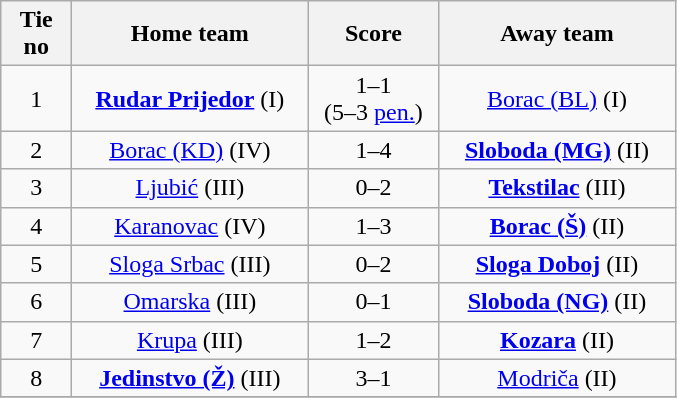<table class="wikitable" style="text-align: center">
<tr>
<th width=40>Tie no</th>
<th width=150>Home team</th>
<th width=80>Score</th>
<th width=150>Away team</th>
</tr>
<tr>
<td>1</td>
<td><strong><a href='#'>Rudar Prijedor</a></strong> (I)</td>
<td>1–1<br>(5–3 <a href='#'>pen.</a>)</td>
<td><a href='#'>Borac (BL)</a> (I)</td>
</tr>
<tr>
<td>2</td>
<td><a href='#'>Borac (KD)</a> (IV)</td>
<td>1–4</td>
<td><strong><a href='#'>Sloboda (MG)</a></strong> (II)</td>
</tr>
<tr>
<td>3</td>
<td><a href='#'>Ljubić</a> (III)</td>
<td>0–2</td>
<td><strong><a href='#'>Tekstilac</a></strong> (III)</td>
</tr>
<tr>
<td>4</td>
<td><a href='#'>Karanovac</a> (IV)</td>
<td>1–3</td>
<td><strong><a href='#'>Borac (Š)</a></strong> (II)</td>
</tr>
<tr>
<td>5</td>
<td><a href='#'>Sloga Srbac</a> (III)</td>
<td>0–2</td>
<td><strong><a href='#'>Sloga Doboj</a></strong> (II)</td>
</tr>
<tr>
<td>6</td>
<td><a href='#'>Omarska</a> (III)</td>
<td>0–1</td>
<td><strong><a href='#'>Sloboda (NG)</a></strong> (II)</td>
</tr>
<tr>
<td>7</td>
<td><a href='#'>Krupa</a> (III)</td>
<td>1–2</td>
<td><strong><a href='#'>Kozara</a></strong> (II)</td>
</tr>
<tr>
<td>8</td>
<td><strong><a href='#'>Jedinstvo (Ž)</a></strong> (III)</td>
<td>3–1</td>
<td><a href='#'>Modriča</a> (II)</td>
</tr>
<tr>
</tr>
</table>
